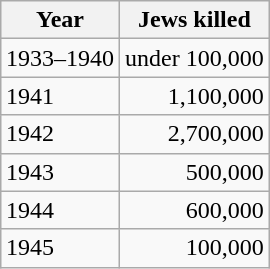<table class="wikitable" style="float:right; margin-left:1em; font-size:100%">
<tr>
<th>Year</th>
<th>Jews killed</th>
</tr>
<tr>
<td>1933–1940</td>
<td align="right">under 100,000</td>
</tr>
<tr>
<td>1941</td>
<td align="right">1,100,000</td>
</tr>
<tr>
<td>1942</td>
<td align="right">2,700,000</td>
</tr>
<tr>
<td>1943</td>
<td align="right">500,000</td>
</tr>
<tr>
<td>1944</td>
<td align="right">600,000</td>
</tr>
<tr>
<td>1945</td>
<td align="right">100,000</td>
</tr>
</table>
